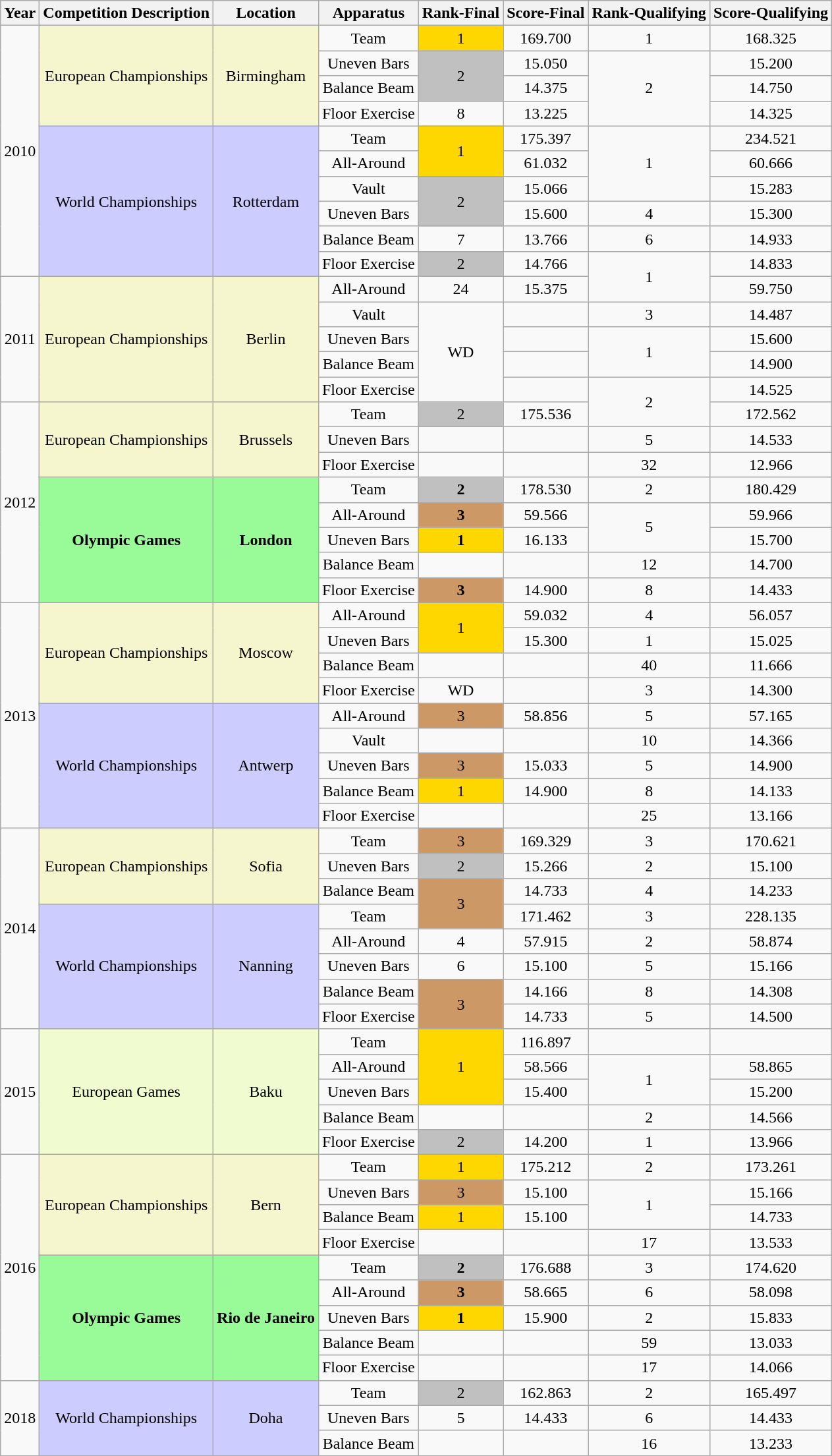<table class="wikitable" style="text-align:center">
<tr>
<th>Year</th>
<th>Competition Description</th>
<th>Location</th>
<th>Apparatus</th>
<th>Rank-Final</th>
<th>Score-Final</th>
<th>Rank-Qualifying</th>
<th>Score-Qualifying</th>
</tr>
<tr>
<td rowspan=10>2010</td>
<td style="background:#f5f6ce;" rowspan="4">European Championships</td>
<td style="background:#f5f6ce;" rowspan="4">Birmingham</td>
<td>Team</td>
<td style="background:gold;">1</td>
<td>169.700</td>
<td>1</td>
<td>168.325</td>
</tr>
<tr>
<td>Uneven Bars</td>
<td rowspan="2" style="background:silver;">2</td>
<td>15.050</td>
<td rowspan="3">2</td>
<td>15.200</td>
</tr>
<tr>
<td>Balance Beam</td>
<td>14.375</td>
<td>14.750</td>
</tr>
<tr>
<td>Floor Exercise</td>
<td>8</td>
<td>13.225</td>
<td>14.325</td>
</tr>
<tr>
<td style="background:#CCCCFF;" rowspan="6">World Championships</td>
<td style="background:#CCCCFF;" rowspan="6">Rotterdam</td>
<td>Team</td>
<td rowspan="2" style="background:gold;">1</td>
<td>175.397</td>
<td rowspan="3">1</td>
<td>234.521</td>
</tr>
<tr>
<td>All-Around</td>
<td>61.032</td>
<td>60.666</td>
</tr>
<tr>
<td>Vault</td>
<td rowspan="2" style="background:silver;">2</td>
<td>15.066</td>
<td>15.283</td>
</tr>
<tr>
<td>Uneven Bars</td>
<td>15.600</td>
<td>4</td>
<td>15.300</td>
</tr>
<tr>
<td>Balance Beam</td>
<td>7</td>
<td>13.766</td>
<td>6</td>
<td>14.933</td>
</tr>
<tr>
<td>Floor Exercise</td>
<td style="background:silver;">2</td>
<td>14.766</td>
<td rowspan="2">1</td>
<td>14.833</td>
</tr>
<tr>
<td rowspan=5>2011</td>
<td style="background:#f5f6ce;" rowspan="5">European Championships</td>
<td style="background:#f5f6ce;" rowspan="5">Berlin</td>
<td>All-Around</td>
<td>24</td>
<td>15.375</td>
<td>59.750</td>
</tr>
<tr>
<td>Vault</td>
<td rowspan="4">WD</td>
<td></td>
<td>3</td>
<td>14.487</td>
</tr>
<tr>
<td>Uneven Bars</td>
<td></td>
<td rowspan="2">1</td>
<td>15.600</td>
</tr>
<tr>
<td>Balance Beam</td>
<td></td>
<td>14.900</td>
</tr>
<tr>
<td>Floor Exercise</td>
<td></td>
<td rowspan="2">2</td>
<td>14.525</td>
</tr>
<tr>
<td rowspan=8>2012</td>
<td style="background:#f5f6ce;" rowspan="3">European Championships</td>
<td style="background:#f5f6ce;" rowspan="3">Brussels</td>
<td>Team</td>
<td style="background:silver;">2</td>
<td>175.536</td>
<td>172.562</td>
</tr>
<tr>
<td>Uneven Bars</td>
<td></td>
<td></td>
<td>5</td>
<td>14.533</td>
</tr>
<tr>
<td>Floor Exercise</td>
<td></td>
<td></td>
<td>32</td>
<td>12.966</td>
</tr>
<tr>
<td style="background:#98fb98;" rowspan="5"><strong>Olympic Games</strong></td>
<td style="background:#98fb98;" rowspan="5"><strong>London</strong></td>
<td>Team</td>
<td style="background:silver;"><strong>2</strong></td>
<td>178.530</td>
<td>2</td>
<td>180.429</td>
</tr>
<tr>
<td>All-Around</td>
<td style="background:#c96;"><strong>3</strong></td>
<td>59.566</td>
<td rowspan="2">5</td>
<td>59.966</td>
</tr>
<tr>
<td>Uneven Bars</td>
<td style="background:gold;"><strong>1</strong></td>
<td>16.133</td>
<td>15.700</td>
</tr>
<tr>
<td>Balance Beam</td>
<td></td>
<td></td>
<td>12</td>
<td>14.700</td>
</tr>
<tr>
<td>Floor Exercise</td>
<td style="background:#c96;"><strong>3</strong></td>
<td>14.900</td>
<td>8</td>
<td>14.433</td>
</tr>
<tr>
<td rowspan=9>2013</td>
<td style="background:#f5f6ce;" rowspan="4">European Championships</td>
<td style="background:#f5f6ce;" rowspan="4">Moscow</td>
<td>All-Around</td>
<td rowspan="2" style="background:gold;">1</td>
<td>59.032</td>
<td>4</td>
<td>56.057</td>
</tr>
<tr>
<td>Uneven Bars</td>
<td>15.300</td>
<td>1</td>
<td>15.025</td>
</tr>
<tr>
<td>Balance Beam</td>
<td></td>
<td></td>
<td>40</td>
<td>11.666</td>
</tr>
<tr>
<td>Floor Exercise</td>
<td>WD</td>
<td></td>
<td>3</td>
<td>14.300</td>
</tr>
<tr>
<td style="background:#CCCCFF;" rowspan="5">World Championships</td>
<td style="background:#CCCCFF;" rowspan="5">Antwerp</td>
<td>All-Around</td>
<td style="background:#c96;">3</td>
<td>58.856</td>
<td>5</td>
<td>57.165</td>
</tr>
<tr>
<td>Vault</td>
<td></td>
<td></td>
<td>10</td>
<td>14.366</td>
</tr>
<tr>
<td>Uneven Bars</td>
<td style="background:#c96;">3</td>
<td>15.033</td>
<td>5</td>
<td>14.900</td>
</tr>
<tr>
<td>Balance Beam</td>
<td style="background:gold;">1</td>
<td>14.900</td>
<td>8</td>
<td>14.133</td>
</tr>
<tr>
<td>Floor Exercise</td>
<td></td>
<td></td>
<td>25</td>
<td>13.166</td>
</tr>
<tr>
<td rowspan=8>2014</td>
<td style="background:#f5f6ce;" rowspan="3">European Championships</td>
<td style="background:#f5f6ce;" rowspan="3">Sofia</td>
<td>Team</td>
<td style="background:#c96;">3</td>
<td>169.329</td>
<td>3</td>
<td>170.621</td>
</tr>
<tr>
<td>Uneven Bars</td>
<td style="background:silver;">2</td>
<td>15.266</td>
<td>2</td>
<td>15.100</td>
</tr>
<tr>
<td>Balance Beam</td>
<td rowspan="2" style="background:#c96;">3</td>
<td>14.733</td>
<td>4</td>
<td>14.233</td>
</tr>
<tr>
<td style="background:#CCCCFF;" rowspan="5">World Championships</td>
<td style="background:#CCCCFF;" rowspan="5">Nanning</td>
<td>Team</td>
<td>171.462</td>
<td>3</td>
<td>228.135</td>
</tr>
<tr>
<td>All-Around</td>
<td>4</td>
<td>57.915</td>
<td>2</td>
<td>58.874</td>
</tr>
<tr>
<td>Uneven Bars</td>
<td>6</td>
<td>15.100</td>
<td>5</td>
<td>15.166</td>
</tr>
<tr>
<td>Balance Beam</td>
<td rowspan="2" style="background:#c96;">3</td>
<td>14.166</td>
<td>8</td>
<td>14.308</td>
</tr>
<tr>
<td>Floor Exercise</td>
<td>14.733</td>
<td>5</td>
<td>14.500</td>
</tr>
<tr>
<td rowspan="5">2015</td>
<td rowspan="5" bgcolor=#f0fccf>European Games</td>
<td rowspan="5" bgcolor=#f0fccf>Baku</td>
<td>Team</td>
<td rowspan="3" style="background:gold;">1</td>
<td>116.897</td>
<td></td>
<td></td>
</tr>
<tr>
<td>All-Around</td>
<td>58.566</td>
<td rowspan="2">1</td>
<td>58.865</td>
</tr>
<tr>
<td>Uneven Bars</td>
<td>15.400</td>
<td>15.200</td>
</tr>
<tr>
<td>Balance Beam</td>
<td></td>
<td></td>
<td>2</td>
<td>14.566</td>
</tr>
<tr>
<td>Floor Exercise</td>
<td style="background:silver;">2</td>
<td>14.200</td>
<td>1</td>
<td>13.966</td>
</tr>
<tr>
<td rowspan=9>2016</td>
<td style="background:#f5f6ce;" rowspan="4">European Championships</td>
<td style="background:#f5f6ce;" rowspan="4">Bern</td>
<td>Team</td>
<td style="background:gold;">1</td>
<td>175.212</td>
<td>2</td>
<td>173.261</td>
</tr>
<tr>
<td>Uneven Bars</td>
<td style="background:#c96;">3</td>
<td>15.100</td>
<td rowspan="2">1</td>
<td>15.166</td>
</tr>
<tr>
<td>Balance Beam</td>
<td style="background:gold;">1</td>
<td>15.100</td>
<td>14.733</td>
</tr>
<tr>
<td>Floor Exercise</td>
<td></td>
<td></td>
<td>17</td>
<td>13.533</td>
</tr>
<tr>
<td style="background:#98fb98;" rowspan="5"><strong>Olympic Games</strong></td>
<td style="background:#98fb98;" rowspan="5"><strong>Rio de Janeiro</strong></td>
<td>Team</td>
<td style="background:silver;"><strong>2</strong></td>
<td>176.688</td>
<td>3</td>
<td>174.620</td>
</tr>
<tr>
<td>All-Around</td>
<td style="background:#c96;"><strong>3</strong></td>
<td>58.665</td>
<td>6</td>
<td>58.098</td>
</tr>
<tr>
<td>Uneven Bars</td>
<td style="background:gold;"><strong>1</strong></td>
<td>15.900</td>
<td>2</td>
<td>15.833</td>
</tr>
<tr>
<td>Balance Beam</td>
<td></td>
<td></td>
<td>59</td>
<td>13.033</td>
</tr>
<tr>
<td>Floor Exercise</td>
<td></td>
<td></td>
<td>17</td>
<td>14.066</td>
</tr>
<tr>
<td rowspan=3>2018</td>
<td style="background:#CCCCFF;" rowspan="3">World Championships</td>
<td style="background:#CCCCFF;" rowspan="3">Doha</td>
<td>Team</td>
<td style="background:silver;">2</td>
<td>162.863</td>
<td>2</td>
<td>165.497</td>
</tr>
<tr>
<td>Uneven Bars</td>
<td>5</td>
<td>14.433</td>
<td>6</td>
<td>14.433</td>
</tr>
<tr>
<td>Balance Beam</td>
<td></td>
<td></td>
<td>16</td>
<td>13.233</td>
</tr>
</table>
